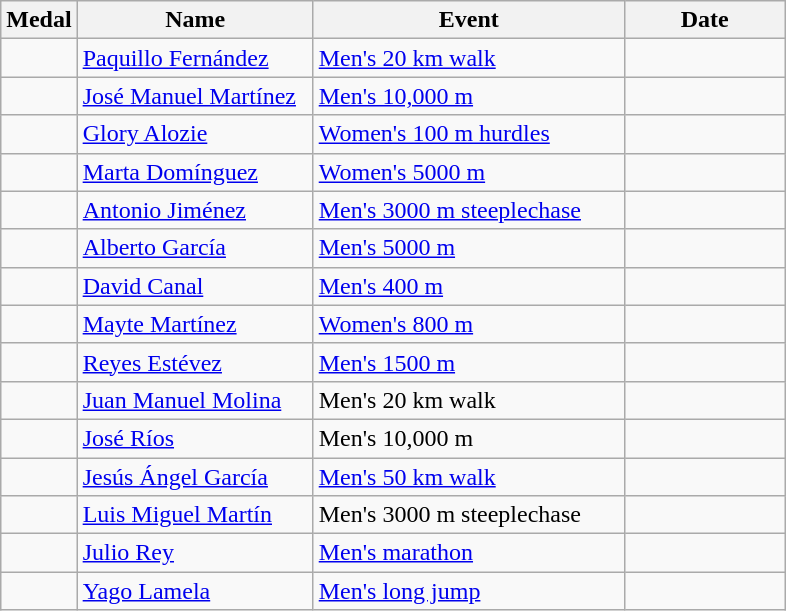<table class="wikitable sortable" style="font-size:100%">
<tr>
<th>Medal</th>
<th width=150>Name</th>
<th width=200>Event</th>
<th width=100>Date</th>
</tr>
<tr>
<td></td>
<td><a href='#'>Paquillo Fernández</a></td>
<td><a href='#'>Men's 20 km walk</a></td>
<td></td>
</tr>
<tr>
<td></td>
<td><a href='#'>José Manuel Martínez</a></td>
<td><a href='#'>Men's 10,000 m</a></td>
<td></td>
</tr>
<tr>
<td></td>
<td><a href='#'>Glory Alozie</a></td>
<td><a href='#'>Women's 100 m hurdles</a></td>
<td></td>
</tr>
<tr>
<td></td>
<td><a href='#'>Marta Domínguez</a></td>
<td><a href='#'>Women's 5000 m</a></td>
<td></td>
</tr>
<tr>
<td></td>
<td><a href='#'>Antonio Jiménez</a></td>
<td><a href='#'>Men's 3000 m steeplechase</a></td>
<td></td>
</tr>
<tr>
<td></td>
<td><a href='#'>Alberto García</a></td>
<td><a href='#'>Men's 5000 m</a></td>
<td></td>
</tr>
<tr>
<td></td>
<td><a href='#'>David Canal</a></td>
<td><a href='#'>Men's 400 m</a></td>
<td></td>
</tr>
<tr>
<td></td>
<td><a href='#'>Mayte Martínez</a></td>
<td><a href='#'>Women's 800 m</a></td>
<td></td>
</tr>
<tr>
<td></td>
<td><a href='#'>Reyes Estévez</a></td>
<td><a href='#'>Men's 1500 m</a></td>
<td></td>
</tr>
<tr>
<td></td>
<td><a href='#'>Juan Manuel Molina</a></td>
<td>Men's 20 km walk</td>
<td></td>
</tr>
<tr>
<td></td>
<td><a href='#'>José Ríos</a></td>
<td>Men's 10,000 m</td>
<td></td>
</tr>
<tr>
<td></td>
<td><a href='#'>Jesús Ángel García</a></td>
<td><a href='#'>Men's 50 km walk</a></td>
<td></td>
</tr>
<tr>
<td></td>
<td><a href='#'>Luis Miguel Martín</a></td>
<td>Men's 3000 m steeplechase</td>
<td></td>
</tr>
<tr>
<td></td>
<td><a href='#'>Julio Rey</a></td>
<td><a href='#'>Men's marathon</a></td>
<td></td>
</tr>
<tr>
<td></td>
<td><a href='#'>Yago Lamela</a></td>
<td><a href='#'>Men's long jump</a></td>
<td></td>
</tr>
</table>
